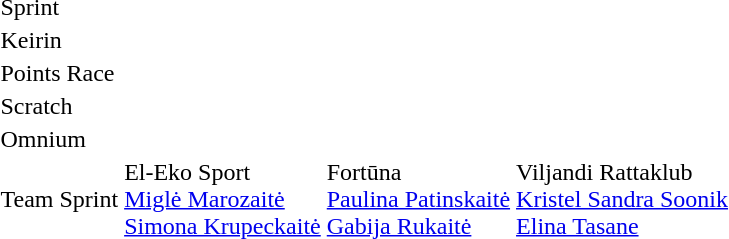<table>
<tr>
<td>Sprint</td>
<td></td>
<td></td>
<td></td>
</tr>
<tr>
<td>Keirin</td>
<td></td>
<td></td>
<td></td>
</tr>
<tr>
<td>Points Race</td>
<td></td>
<td></td>
<td></td>
</tr>
<tr>
<td>Scratch</td>
<td></td>
<td></td>
<td></td>
</tr>
<tr>
<td>Omnium</td>
<td></td>
<td></td>
<td></td>
</tr>
<tr>
<td>Team Sprint</td>
<td> El-Eko Sport<br><a href='#'>Miglė Marozaitė</a><br><a href='#'>Simona Krupeckaitė</a></td>
<td> Fortūna<br><a href='#'>Paulina Patinskaitė</a><br><a href='#'>Gabija Rukaitė</a></td>
<td> Viljandi Rattaklub<br><a href='#'>Kristel Sandra Soonik</a><br><a href='#'>Elina Tasane</a></td>
</tr>
</table>
